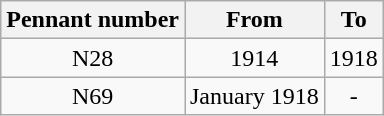<table class="wikitable" style="text-align:center">
<tr>
<th>Pennant number</th>
<th>From</th>
<th>To</th>
</tr>
<tr>
<td>N28</td>
<td>1914</td>
<td>1918</td>
</tr>
<tr>
<td>N69</td>
<td>January 1918</td>
<td>-</td>
</tr>
</table>
